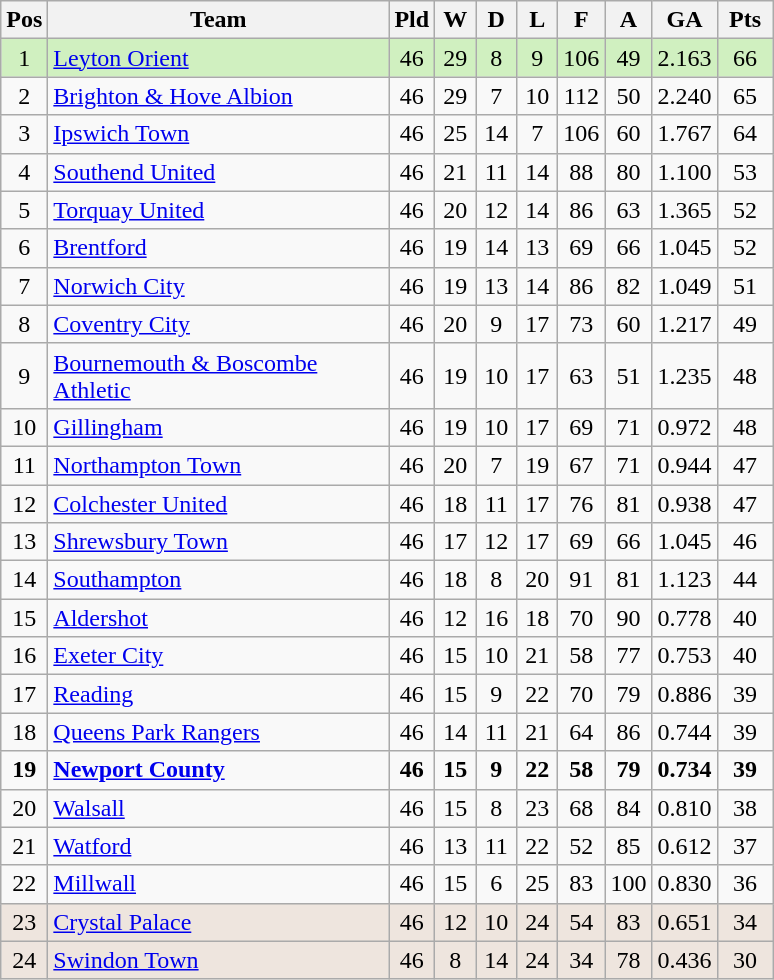<table class="wikitable" style="text-align: center;">
<tr>
<th width=20>Pos</th>
<th width=220>Team</th>
<th width=20>Pld</th>
<th width=20>W</th>
<th width=20>D</th>
<th width=20>L</th>
<th width=20>F</th>
<th width=20>A</th>
<th width=20>GA</th>
<th width=30>Pts</th>
</tr>
<tr style="background:#D0F0C0;">
<td>1</td>
<td align="left"><a href='#'>Leyton Orient</a></td>
<td>46</td>
<td>29</td>
<td>8</td>
<td>9</td>
<td>106</td>
<td>49</td>
<td>2.163</td>
<td>66</td>
</tr>
<tr>
<td>2</td>
<td align="left"><a href='#'>Brighton & Hove Albion</a></td>
<td>46</td>
<td>29</td>
<td>7</td>
<td>10</td>
<td>112</td>
<td>50</td>
<td>2.240</td>
<td>65</td>
</tr>
<tr>
<td>3</td>
<td align="left"><a href='#'>Ipswich Town</a></td>
<td>46</td>
<td>25</td>
<td>14</td>
<td>7</td>
<td>106</td>
<td>60</td>
<td>1.767</td>
<td>64</td>
</tr>
<tr>
<td>4</td>
<td align="left"><a href='#'>Southend United</a></td>
<td>46</td>
<td>21</td>
<td>11</td>
<td>14</td>
<td>88</td>
<td>80</td>
<td>1.100</td>
<td>53</td>
</tr>
<tr>
<td>5</td>
<td align="left"><a href='#'>Torquay United</a></td>
<td>46</td>
<td>20</td>
<td>12</td>
<td>14</td>
<td>86</td>
<td>63</td>
<td>1.365</td>
<td>52</td>
</tr>
<tr>
<td>6</td>
<td align="left"><a href='#'>Brentford</a></td>
<td>46</td>
<td>19</td>
<td>14</td>
<td>13</td>
<td>69</td>
<td>66</td>
<td>1.045</td>
<td>52</td>
</tr>
<tr>
<td>7</td>
<td align="left"><a href='#'>Norwich City</a></td>
<td>46</td>
<td>19</td>
<td>13</td>
<td>14</td>
<td>86</td>
<td>82</td>
<td>1.049</td>
<td>51</td>
</tr>
<tr>
<td>8</td>
<td align="left"><a href='#'>Coventry City</a></td>
<td>46</td>
<td>20</td>
<td>9</td>
<td>17</td>
<td>73</td>
<td>60</td>
<td>1.217</td>
<td>49</td>
</tr>
<tr>
<td>9</td>
<td align="left"><a href='#'>Bournemouth & Boscombe Athletic</a></td>
<td>46</td>
<td>19</td>
<td>10</td>
<td>17</td>
<td>63</td>
<td>51</td>
<td>1.235</td>
<td>48</td>
</tr>
<tr>
<td>10</td>
<td align="left"><a href='#'>Gillingham</a></td>
<td>46</td>
<td>19</td>
<td>10</td>
<td>17</td>
<td>69</td>
<td>71</td>
<td>0.972</td>
<td>48</td>
</tr>
<tr>
<td>11</td>
<td align="left"><a href='#'>Northampton Town</a></td>
<td>46</td>
<td>20</td>
<td>7</td>
<td>19</td>
<td>67</td>
<td>71</td>
<td>0.944</td>
<td>47</td>
</tr>
<tr>
<td>12</td>
<td align="left"><a href='#'>Colchester United</a></td>
<td>46</td>
<td>18</td>
<td>11</td>
<td>17</td>
<td>76</td>
<td>81</td>
<td>0.938</td>
<td>47</td>
</tr>
<tr>
<td>13</td>
<td align="left"><a href='#'>Shrewsbury Town</a></td>
<td>46</td>
<td>17</td>
<td>12</td>
<td>17</td>
<td>69</td>
<td>66</td>
<td>1.045</td>
<td>46</td>
</tr>
<tr>
<td>14</td>
<td align="left"><a href='#'>Southampton</a></td>
<td>46</td>
<td>18</td>
<td>8</td>
<td>20</td>
<td>91</td>
<td>81</td>
<td>1.123</td>
<td>44</td>
</tr>
<tr>
<td>15</td>
<td align="left"><a href='#'>Aldershot</a></td>
<td>46</td>
<td>12</td>
<td>16</td>
<td>18</td>
<td>70</td>
<td>90</td>
<td>0.778</td>
<td>40</td>
</tr>
<tr>
<td>16</td>
<td align="left"><a href='#'>Exeter City</a></td>
<td>46</td>
<td>15</td>
<td>10</td>
<td>21</td>
<td>58</td>
<td>77</td>
<td>0.753</td>
<td>40</td>
</tr>
<tr>
<td>17</td>
<td align="left"><a href='#'>Reading</a></td>
<td>46</td>
<td>15</td>
<td>9</td>
<td>22</td>
<td>70</td>
<td>79</td>
<td>0.886</td>
<td>39</td>
</tr>
<tr>
<td>18</td>
<td align="left"><a href='#'>Queens Park Rangers</a></td>
<td>46</td>
<td>14</td>
<td>11</td>
<td>21</td>
<td>64</td>
<td>86</td>
<td>0.744</td>
<td>39</td>
</tr>
<tr>
<td><strong>19</strong></td>
<td align="left"><strong><a href='#'>Newport County</a></strong></td>
<td><strong>46</strong></td>
<td><strong>15</strong></td>
<td><strong>9</strong></td>
<td><strong>22</strong></td>
<td><strong>58</strong></td>
<td><strong>79</strong></td>
<td><strong>0.734</strong></td>
<td><strong>39</strong></td>
</tr>
<tr>
<td>20</td>
<td align="left"><a href='#'>Walsall</a></td>
<td>46</td>
<td>15</td>
<td>8</td>
<td>23</td>
<td>68</td>
<td>84</td>
<td>0.810</td>
<td>38</td>
</tr>
<tr>
<td>21</td>
<td align="left"><a href='#'>Watford</a></td>
<td>46</td>
<td>13</td>
<td>11</td>
<td>22</td>
<td>52</td>
<td>85</td>
<td>0.612</td>
<td>37</td>
</tr>
<tr>
<td>22</td>
<td align="left"><a href='#'>Millwall</a></td>
<td>46</td>
<td>15</td>
<td>6</td>
<td>25</td>
<td>83</td>
<td>100</td>
<td>0.830</td>
<td>36</td>
</tr>
<tr style="background:#eee5de;">
<td>23</td>
<td align="left"><a href='#'>Crystal Palace</a></td>
<td>46</td>
<td>12</td>
<td>10</td>
<td>24</td>
<td>54</td>
<td>83</td>
<td>0.651</td>
<td>34</td>
</tr>
<tr style="background:#eee5de;">
<td>24</td>
<td align="left"><a href='#'>Swindon Town</a></td>
<td>46</td>
<td>8</td>
<td>14</td>
<td>24</td>
<td>34</td>
<td>78</td>
<td>0.436</td>
<td>30</td>
</tr>
</table>
